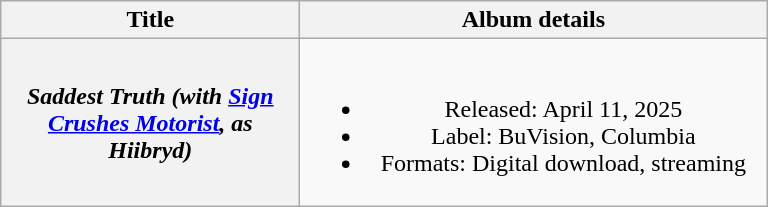<table class="wikitable plainrowheaders" style="text-align:center;">
<tr>
<th scope="col" style="width:12em;">Title</th>
<th scope="col" style="width:19em;">Album details</th>
</tr>
<tr>
<th scope="row"><em>Saddest Truth (with <a href='#'>Sign Crushes Motorist</a>, as Hiibryd)</em></th>
<td><br><ul><li>Released: April 11, 2025</li><li>Label: BuVision, Columbia</li><li>Formats: Digital download, streaming</li></ul></td>
</tr>
</table>
